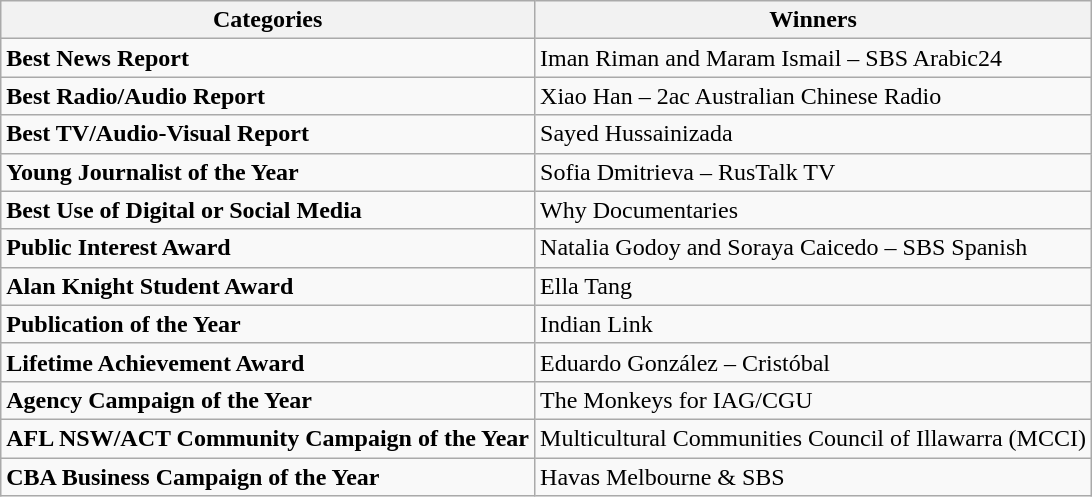<table class="wikitable">
<tr>
<th>Categories</th>
<th>Winners</th>
</tr>
<tr>
<td><strong>Best News Report</strong></td>
<td>Iman Riman and Maram Ismail – SBS Arabic24</td>
</tr>
<tr>
<td><strong>Best Radio/Audio Report</strong></td>
<td>Xiao Han – 2ac Australian Chinese Radio</td>
</tr>
<tr>
<td><strong>Best TV/Audio-Visual Report</strong></td>
<td>Sayed Hussainizada</td>
</tr>
<tr>
<td><strong>Young Journalist of the Year</strong></td>
<td>Sofia Dmitrieva – RusTalk TV</td>
</tr>
<tr>
<td><strong>Best Use of Digital or Social Media</strong></td>
<td>Why Documentaries</td>
</tr>
<tr>
<td><strong>Public Interest Award</strong></td>
<td>Natalia Godoy and Soraya Caicedo – SBS Spanish</td>
</tr>
<tr>
<td><strong>Alan Knight Student Award</strong></td>
<td>Ella Tang</td>
</tr>
<tr>
<td><strong>Publication of the Year</strong></td>
<td>Indian Link</td>
</tr>
<tr>
<td><strong>Lifetime Achievement Award</strong></td>
<td>Eduardo González – Cristóbal</td>
</tr>
<tr>
<td><strong>Agency Campaign of the Year</strong></td>
<td>The Monkeys for IAG/CGU</td>
</tr>
<tr>
<td><strong>AFL NSW/ACT Community Campaign of the Year</strong></td>
<td>Multicultural Communities Council of Illawarra (MCCI)</td>
</tr>
<tr>
<td><strong>CBA Business Campaign of the Year</strong></td>
<td>Havas Melbourne & SBS</td>
</tr>
</table>
